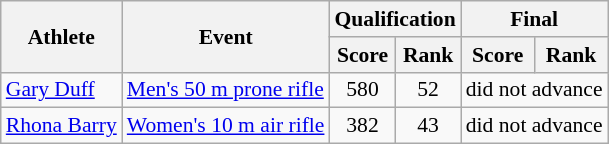<table class=wikitable style="font-size:90%">
<tr>
<th rowspan="2">Athlete</th>
<th rowspan="2">Event</th>
<th colspan="2">Qualification</th>
<th colspan="2">Final</th>
</tr>
<tr>
<th>Score</th>
<th>Rank</th>
<th>Score</th>
<th>Rank</th>
</tr>
<tr>
<td><a href='#'>Gary Duff</a></td>
<td><a href='#'>Men's 50 m prone rifle</a></td>
<td align="center">580</td>
<td align="center">52</td>
<td colspan="2" align="center">did not advance</td>
</tr>
<tr>
<td rowspan="2"><a href='#'>Rhona Barry</a></td>
<td><a href='#'>Women's 10 m air rifle</a></td>
<td align="center">382</td>
<td align="center">43</td>
<td colspan="2" align="center">did not advance</td>
</tr>
</table>
